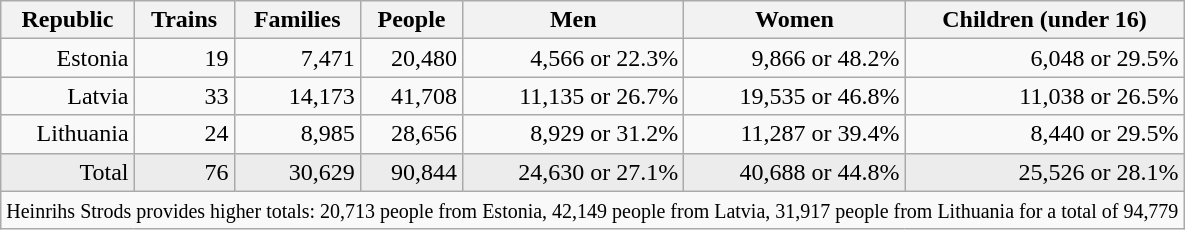<table class=wikitable>
<tr>
<th>Republic</th>
<th>Trains</th>
<th>Families</th>
<th>People</th>
<th>Men</th>
<th>Women</th>
<th>Children (under 16)</th>
</tr>
<tr align="right">
<td>Estonia</td>
<td>19</td>
<td>7,471</td>
<td>20,480</td>
<td>4,566 or 22.3%</td>
<td>9,866 or 48.2%</td>
<td>6,048 or 29.5%</td>
</tr>
<tr align="right">
<td>Latvia</td>
<td>33</td>
<td>14,173</td>
<td>41,708</td>
<td>11,135 or 26.7%</td>
<td>19,535 or 46.8%</td>
<td>11,038 or 26.5%</td>
</tr>
<tr align="right">
<td>Lithuania</td>
<td>24</td>
<td>8,985</td>
<td>28,656</td>
<td>8,929 or 31.2%</td>
<td>11,287 or 39.4%</td>
<td>8,440 or 29.5%</td>
</tr>
<tr align="right" bgcolor="#ECECEC">
<td>Total</td>
<td>76</td>
<td>30,629</td>
<td>90,844</td>
<td>24,630 or 27.1%</td>
<td>40,688 or 44.8%</td>
<td>25,526 or 28.1%</td>
</tr>
<tr>
<td colspan=7><small>Heinrihs Strods provides higher totals: 20,713 people from Estonia, 42,149 people from Latvia, 31,917 people from Lithuania for a total of 94,779</small></td>
</tr>
</table>
